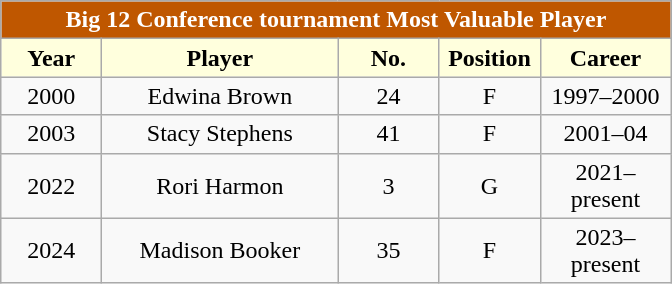<table class="wikitable" style="text-align:center">
<tr>
<td colspan="5" style= "background: #BF5700; color:white"><strong>Big 12 Conference tournament Most Valuable Player</strong></td>
</tr>
<tr>
<th style="width:60px; background: #ffffdd;">Year</th>
<th style="width:150px; background: #ffffdd;">Player</th>
<th style="width:60px; background: #ffffdd;">No.</th>
<th style="width:60px; background: #ffffdd;">Position</th>
<th style="width:80px; background: #ffffdd;">Career</th>
</tr>
<tr>
<td>2000</td>
<td>Edwina Brown</td>
<td>24</td>
<td>F</td>
<td>1997–2000</td>
</tr>
<tr>
<td>2003</td>
<td>Stacy Stephens</td>
<td>41</td>
<td>F</td>
<td>2001–04</td>
</tr>
<tr>
<td>2022</td>
<td>Rori Harmon</td>
<td>3</td>
<td>G</td>
<td>2021–present</td>
</tr>
<tr>
<td>2024</td>
<td>Madison Booker</td>
<td>35</td>
<td>F</td>
<td>2023–present</td>
</tr>
</table>
